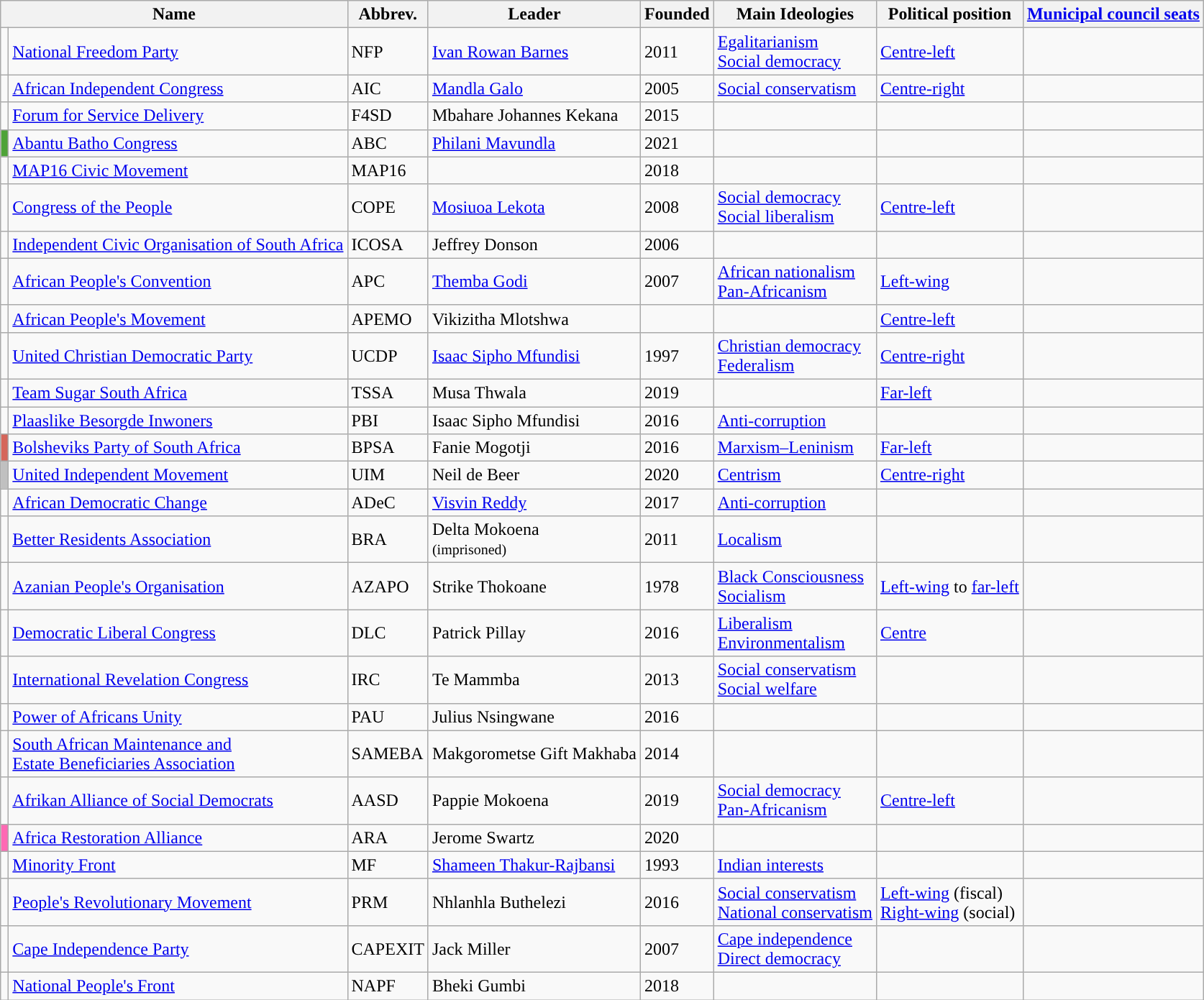<table class="wikitable sortable">
<tr>
<th colspan="2">Name</th>
<th>Abbrev.</th>
<th>Leader</th>
<th>Founded</th>
<th>Main Ideologies</th>
<th>Political position</th>
<th><a href='#'>Municipal council seats</a></th>
</tr>
<tr>
<td></td>
<td><a href='#'>National Freedom Party</a></td>
<td>NFP</td>
<td><a href='#'>Ivan Rowan Barnes</a></td>
<td>2011</td>
<td><a href='#'>Egalitarianism</a><br><a href='#'>Social democracy</a></td>
<td><a href='#'>Centre-left</a></td>
<td></td>
</tr>
<tr>
<td></td>
<td><a href='#'>African Independent Congress</a></td>
<td>AIC</td>
<td><a href='#'>Mandla Galo</a></td>
<td>2005</td>
<td><a href='#'>Social conservatism</a></td>
<td><a href='#'>Centre-right</a></td>
<td></td>
</tr>
<tr>
<td bgcolor=></td>
<td><a href='#'>Forum for Service Delivery</a></td>
<td>F4SD</td>
<td>Mbahare Johannes Kekana</td>
<td>2015</td>
<td></td>
<td></td>
<td></td>
</tr>
<tr>
<td bgcolor=#4EA338></td>
<td><a href='#'>Abantu Batho Congress</a></td>
<td>ABC</td>
<td><a href='#'>Philani Mavundla</a></td>
<td>2021</td>
<td></td>
<td></td>
<td></td>
</tr>
<tr>
<td bgcolor=></td>
<td><a href='#'>MAP16 Civic Movement</a></td>
<td>MAP16</td>
<td></td>
<td>2018</td>
<td></td>
<td></td>
<td></td>
</tr>
<tr>
<td></td>
<td><a href='#'>Congress of the People</a></td>
<td>COPE</td>
<td><a href='#'>Mosiuoa Lekota</a></td>
<td>2008</td>
<td><a href='#'>Social democracy</a><br><a href='#'>Social liberalism</a></td>
<td><a href='#'>Centre-left</a></td>
<td></td>
</tr>
<tr>
<td bgcolor=></td>
<td><a href='#'>Independent Civic Organisation of South Africa</a></td>
<td>ICOSA</td>
<td>Jeffrey Donson</td>
<td>2006</td>
<td></td>
<td></td>
<td></td>
</tr>
<tr>
<td bgcolor=></td>
<td><a href='#'>African People's Convention</a></td>
<td>APC</td>
<td><a href='#'>Themba Godi</a></td>
<td>2007</td>
<td><a href='#'>African nationalism</a><br><a href='#'>Pan-Africanism</a></td>
<td><a href='#'>Left-wing</a></td>
<td></td>
</tr>
<tr>
<td bgcolor=></td>
<td><a href='#'>African People's Movement</a></td>
<td>APEMO</td>
<td>Vikizitha Mlotshwa</td>
<td></td>
<td></td>
<td><a href='#'>Centre-left</a></td>
<td></td>
</tr>
<tr>
<td bgcolor=></td>
<td><a href='#'>United Christian Democratic Party</a></td>
<td>UCDP</td>
<td><a href='#'>Isaac Sipho Mfundisi</a></td>
<td>1997</td>
<td><a href='#'>Christian democracy</a><br><a href='#'>Federalism</a></td>
<td><a href='#'>Centre-right</a></td>
<td></td>
</tr>
<tr>
<td bgcolor=></td>
<td><a href='#'>Team Sugar South Africa</a></td>
<td>TSSA</td>
<td>Musa Thwala</td>
<td>2019</td>
<td></td>
<td><a href='#'>Far-left</a></td>
<td></td>
</tr>
<tr>
<td bgcolor=></td>
<td><a href='#'>Plaaslike Besorgde Inwoners</a><br><small></small></td>
<td>PBI</td>
<td>Isaac Sipho Mfundisi</td>
<td>2016</td>
<td><a href='#'>Anti-corruption</a></td>
<td></td>
<td></td>
</tr>
<tr>
<td bgcolor=#D5665B></td>
<td><a href='#'>Bolsheviks Party of South Africa</a></td>
<td>BPSA</td>
<td>Fanie Mogotji</td>
<td>2016</td>
<td><a href='#'>Marxism–Leninism</a></td>
<td><a href='#'>Far-left</a></td>
<td></td>
</tr>
<tr>
<td bgcolor=silver></td>
<td><a href='#'>United Independent Movement</a></td>
<td>UIM</td>
<td>Neil de Beer</td>
<td>2020</td>
<td><a href='#'>Centrism</a></td>
<td><a href='#'>Centre-right</a></td>
<td></td>
</tr>
<tr>
<td bgcolor=></td>
<td><a href='#'>African Democratic Change</a></td>
<td>ADeC</td>
<td><a href='#'>Visvin Reddy</a></td>
<td>2017</td>
<td><a href='#'>Anti-corruption</a></td>
<td></td>
<td></td>
</tr>
<tr>
<td bgcolor=></td>
<td><a href='#'>Better Residents Association</a></td>
<td>BRA</td>
<td>Delta Mokoena<br><small>(imprisoned)</small></td>
<td>2011</td>
<td><a href='#'>Localism</a></td>
<td></td>
<td></td>
</tr>
<tr>
<td bgcolor=></td>
<td><a href='#'>Azanian People's Organisation</a></td>
<td>AZAPO</td>
<td>Strike Thokoane</td>
<td>1978</td>
<td><a href='#'>Black Consciousness</a><br><a href='#'>Socialism</a></td>
<td><a href='#'>Left-wing</a> to <a href='#'>far-left</a></td>
<td></td>
</tr>
<tr>
<td bgcolor=></td>
<td><a href='#'>Democratic Liberal Congress</a></td>
<td>DLC</td>
<td>Patrick Pillay</td>
<td>2016</td>
<td><a href='#'>Liberalism</a><br><a href='#'>Environmentalism</a></td>
<td><a href='#'>Centre</a></td>
<td></td>
</tr>
<tr>
<td bgcolor=></td>
<td><a href='#'>International Revelation Congress</a></td>
<td>IRC</td>
<td>Te Mammba</td>
<td>2013</td>
<td><a href='#'>Social conservatism</a><br><a href='#'>Social welfare</a></td>
<td></td>
<td></td>
</tr>
<tr>
<td bgcolor=></td>
<td><a href='#'>Power of Africans Unity</a></td>
<td>PAU</td>
<td>Julius Nsingwane</td>
<td>2016</td>
<td></td>
<td></td>
<td></td>
</tr>
<tr>
<td bgcolor=></td>
<td><a href='#'>South African Maintenance and<br>Estate Beneficiaries Association</a></td>
<td>SAMEBA</td>
<td>Makgorometse Gift Makhaba</td>
<td>2014</td>
<td></td>
<td></td>
<td></td>
</tr>
<tr>
<td bgcolor=></td>
<td><a href='#'>Afrikan Alliance of Social Democrats</a></td>
<td>AASD</td>
<td>Pappie Mokoena</td>
<td>2019</td>
<td><a href='#'>Social democracy</a><br><a href='#'>Pan-Africanism</a></td>
<td><a href='#'>Centre-left</a></td>
<td></td>
</tr>
<tr>
<td bgcolor=hotpink></td>
<td><a href='#'>Africa Restoration Alliance</a></td>
<td>ARA</td>
<td>Jerome Swartz</td>
<td>2020</td>
<td></td>
<td></td>
<td></td>
</tr>
<tr>
<td bgcolor=></td>
<td><a href='#'>Minority Front</a></td>
<td>MF</td>
<td><a href='#'>Shameen Thakur-Rajbansi</a></td>
<td>1993</td>
<td><a href='#'>Indian interests</a></td>
<td></td>
<td></td>
</tr>
<tr>
<td bgcolor=></td>
<td><a href='#'>People's Revolutionary Movement</a></td>
<td>PRM</td>
<td>Nhlanhla Buthelezi</td>
<td>2016</td>
<td><a href='#'>Social conservatism</a><br><a href='#'>National conservatism</a></td>
<td><a href='#'>Left-wing</a> (fiscal)<br><a href='#'>Right-wing</a> (social)</td>
<td></td>
</tr>
<tr>
<td bgcolor=></td>
<td><a href='#'>Cape Independence Party</a></td>
<td>CAPEXIT</td>
<td>Jack Miller</td>
<td>2007</td>
<td><a href='#'>Cape independence</a><br><a href='#'>Direct democracy</a></td>
<td></td>
<td></td>
</tr>
<tr>
<td bgcolor=></td>
<td><a href='#'>National People's Front</a></td>
<td>NAPF</td>
<td>Bheki Gumbi</td>
<td>2018</td>
<td></td>
<td></td>
<td></td>
</tr>
</table>
